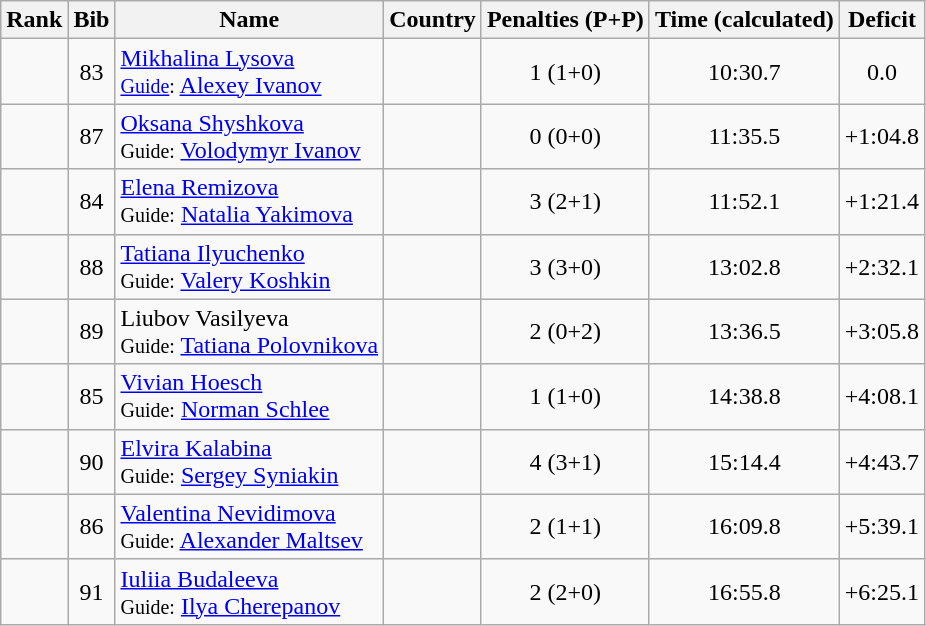<table class="wikitable sortable" style="text-align:center">
<tr>
<th>Rank</th>
<th>Bib</th>
<th>Name</th>
<th>Country</th>
<th>Penalties  (P+P)</th>
<th>Time (calculated)</th>
<th>Deficit</th>
</tr>
<tr>
<td></td>
<td>83</td>
<td align=left><a href='#'>Mikhalina Lysova</a><br><small><a href='#'>Guide</a>:</small> <a href='#'>Alexey Ivanov</a></td>
<td align=left></td>
<td>1 (1+0)</td>
<td>10:30.7</td>
<td>0.0</td>
</tr>
<tr>
<td></td>
<td>87</td>
<td align=left><a href='#'>Oksana Shyshkova</a><br><small>Guide:</small> <a href='#'>Volodymyr Ivanov</a></td>
<td align=left></td>
<td>0 (0+0)</td>
<td>11:35.5</td>
<td>+1:04.8</td>
</tr>
<tr>
<td></td>
<td>84</td>
<td align=left><a href='#'>Elena Remizova</a><br><small>Guide:</small> <a href='#'>Natalia Yakimova</a></td>
<td align=left></td>
<td>3 (2+1)</td>
<td>11:52.1</td>
<td>+1:21.4</td>
</tr>
<tr>
<td></td>
<td>88</td>
<td align=left><a href='#'>Tatiana Ilyuchenko</a><br><small>Guide:</small> <a href='#'>Valery Koshkin</a></td>
<td align=left></td>
<td>3 (3+0)</td>
<td>13:02.8</td>
<td>+2:32.1</td>
</tr>
<tr>
<td></td>
<td>89</td>
<td align=left>Liubov Vasilyeva<br><small>Guide:</small> <a href='#'>Tatiana Polovnikova</a></td>
<td align=left></td>
<td>2 (0+2)</td>
<td>13:36.5</td>
<td>+3:05.8</td>
</tr>
<tr>
<td></td>
<td>85</td>
<td align=left><a href='#'>Vivian Hoesch</a><br><small>Guide:</small> <a href='#'>Norman Schlee</a></td>
<td align=left></td>
<td>1 (1+0)</td>
<td>14:38.8</td>
<td>+4:08.1</td>
</tr>
<tr>
<td></td>
<td>90</td>
<td align=left><a href='#'>Elvira Kalabina</a><br><small>Guide:</small> <a href='#'>Sergey Syniakin</a></td>
<td align=left></td>
<td>4 (3+1)</td>
<td>15:14.4</td>
<td>+4:43.7</td>
</tr>
<tr>
<td></td>
<td>86</td>
<td align=left><a href='#'>Valentina Nevidimova</a><br><small>Guide:</small> <a href='#'>Alexander Maltsev</a></td>
<td align=left></td>
<td>2 (1+1)</td>
<td>16:09.8</td>
<td>+5:39.1</td>
</tr>
<tr>
<td></td>
<td>91</td>
<td align=left><a href='#'>Iuliia Budaleeva</a><br><small>Guide:</small> <a href='#'>Ilya Cherepanov</a></td>
<td align=left></td>
<td>2 (2+0)</td>
<td>16:55.8</td>
<td>+6:25.1</td>
</tr>
</table>
